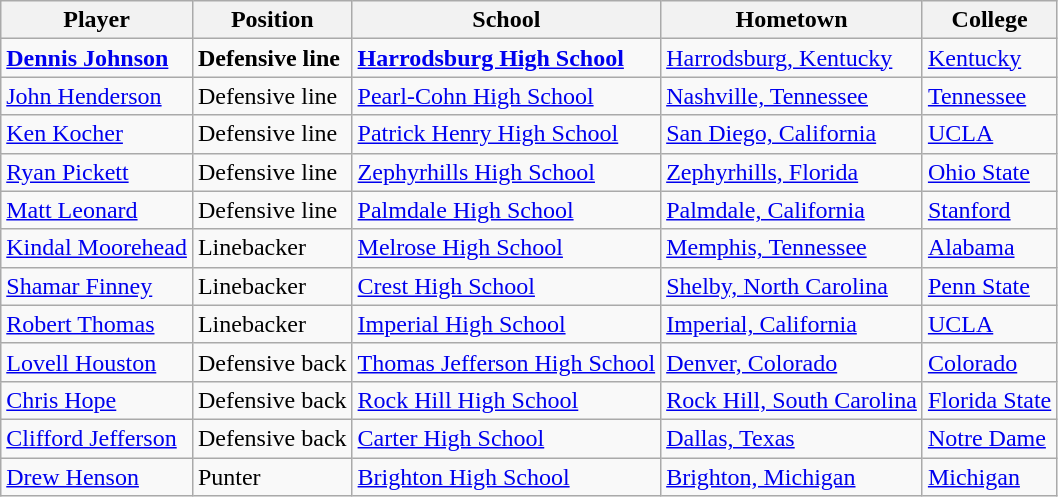<table class="wikitable">
<tr>
<th>Player</th>
<th>Position</th>
<th>School</th>
<th>Hometown</th>
<th>College</th>
</tr>
<tr>
<td><strong><a href='#'>Dennis Johnson</a></strong></td>
<td><strong>Defensive line</strong></td>
<td><strong><a href='#'>Harrodsburg High School</a></strong></td>
<td><a href='#'>Harrodsburg, Kentucky</a></td>
<td><a href='#'>Kentucky</a></td>
</tr>
<tr>
<td><a href='#'>John Henderson</a></td>
<td>Defensive line</td>
<td><a href='#'>Pearl-Cohn High School</a></td>
<td><a href='#'>Nashville, Tennessee</a></td>
<td><a href='#'>Tennessee</a></td>
</tr>
<tr>
<td><a href='#'>Ken Kocher</a></td>
<td>Defensive line</td>
<td><a href='#'>Patrick Henry High School</a></td>
<td><a href='#'>San Diego, California</a></td>
<td><a href='#'>UCLA</a></td>
</tr>
<tr>
<td><a href='#'>Ryan Pickett</a></td>
<td>Defensive line</td>
<td><a href='#'>Zephyrhills High School</a></td>
<td><a href='#'>Zephyrhills, Florida</a></td>
<td><a href='#'>Ohio State</a></td>
</tr>
<tr>
<td><a href='#'>Matt Leonard</a></td>
<td>Defensive line</td>
<td><a href='#'>Palmdale High School</a></td>
<td><a href='#'>Palmdale, California</a></td>
<td><a href='#'>Stanford</a></td>
</tr>
<tr>
<td><a href='#'>Kindal Moorehead</a></td>
<td>Linebacker</td>
<td><a href='#'>Melrose High School</a></td>
<td><a href='#'>Memphis, Tennessee</a></td>
<td><a href='#'>Alabama</a></td>
</tr>
<tr>
<td><a href='#'>Shamar Finney</a></td>
<td>Linebacker</td>
<td><a href='#'>Crest High School</a></td>
<td><a href='#'>Shelby, North Carolina</a></td>
<td><a href='#'>Penn State</a></td>
</tr>
<tr>
<td><a href='#'>Robert Thomas</a></td>
<td>Linebacker</td>
<td><a href='#'>Imperial High School</a></td>
<td><a href='#'>Imperial, California</a></td>
<td><a href='#'>UCLA</a></td>
</tr>
<tr>
<td><a href='#'>Lovell Houston</a></td>
<td>Defensive back</td>
<td><a href='#'>Thomas Jefferson High School</a></td>
<td><a href='#'>Denver, Colorado</a></td>
<td><a href='#'>Colorado</a></td>
</tr>
<tr>
<td><a href='#'>Chris Hope</a></td>
<td>Defensive back</td>
<td><a href='#'>Rock Hill High School</a></td>
<td><a href='#'>Rock Hill, South Carolina</a></td>
<td><a href='#'>Florida State</a></td>
</tr>
<tr>
<td><a href='#'>Clifford Jefferson</a></td>
<td>Defensive back</td>
<td><a href='#'>Carter High School</a></td>
<td><a href='#'>Dallas, Texas</a></td>
<td><a href='#'>Notre Dame</a></td>
</tr>
<tr>
<td><a href='#'>Drew Henson</a></td>
<td>Punter</td>
<td><a href='#'>Brighton High School</a></td>
<td><a href='#'>Brighton, Michigan</a></td>
<td><a href='#'>Michigan</a></td>
</tr>
</table>
